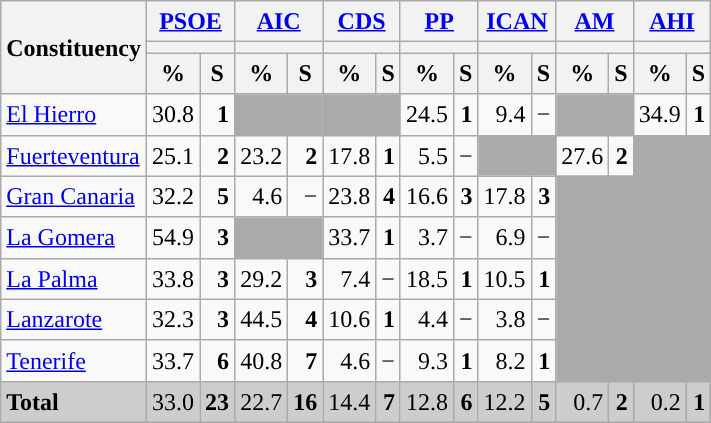<table class="wikitable sortable" style="text-align:right; line-height:20px;">
<tr>
<th rowspan="3">Constituency</th>
<th colspan="2" width="30px" class="unsortable"><a href='#'>PSOE</a></th>
<th colspan="2" width="30px" class="unsortable"><a href='#'>AIC</a></th>
<th colspan="2" width="30px" class="unsortable"><a href='#'>CDS</a></th>
<th colspan="2" width="30px" class="unsortable"><a href='#'>PP</a></th>
<th colspan="2" width="30px" class="unsortable"><a href='#'>ICAN</a></th>
<th colspan="2" width="30px" class="unsortable"><a href='#'>AM</a></th>
<th colspan="2" width="30px" class="unsortable"><a href='#'>AHI</a></th>
</tr>
<tr>
<th colspan="2" style="background:"></th>
<th colspan="2" style="background:"></th>
<th colspan="2" style="background:"></th>
<th colspan="2" style="background:"></th>
<th colspan="2" style="background:"></th>
<th colspan="2" style="background:"></th>
<th colspan="2" style="background:"></th>
</tr>
<tr>
<th data-sort-type="number">%</th>
<th data-sort-type="number">S</th>
<th data-sort-type="number">%</th>
<th data-sort-type="number">S</th>
<th data-sort-type="number">%</th>
<th data-sort-type="number">S</th>
<th data-sort-type="number">%</th>
<th data-sort-type="number">S</th>
<th data-sort-type="number">%</th>
<th data-sort-type="number">S</th>
<th data-sort-type="number">%</th>
<th data-sort-type="number">S</th>
<th data-sort-type="number">%</th>
<th data-sort-type="number">S</th>
</tr>
<tr>
<td align="left"><a href='#'>El Hierro</a></td>
<td>30.8</td>
<td><strong>1</strong></td>
<td colspan="2" bgcolor="#AAAAAA"></td>
<td colspan="2" bgcolor="#AAAAAA"></td>
<td>24.5</td>
<td><strong>1</strong></td>
<td>9.4</td>
<td>−</td>
<td colspan="2" bgcolor="#AAAAAA"></td>
<td style="background:">34.9</td>
<td><strong>1</strong></td>
</tr>
<tr>
<td align="left"><a href='#'>Fuerteventura</a></td>
<td>25.1</td>
<td><strong>2</strong></td>
<td>23.2</td>
<td><strong>2</strong></td>
<td>17.8</td>
<td><strong>1</strong></td>
<td>5.5</td>
<td>−</td>
<td colspan="2" bgcolor="#AAAAAA"></td>
<td style="background:">27.6</td>
<td><strong>2</strong></td>
<td colspan="2" rowspan="6" bgcolor="#AAAAAA"></td>
</tr>
<tr>
<td align="left"><a href='#'>Gran Canaria</a></td>
<td style="background:">32.2</td>
<td><strong>5</strong></td>
<td>4.6</td>
<td>−</td>
<td>23.8</td>
<td><strong>4</strong></td>
<td>16.6</td>
<td><strong>3</strong></td>
<td>17.8</td>
<td><strong>3</strong></td>
<td colspan="2" rowspan="5" bgcolor="#AAAAAA"></td>
</tr>
<tr>
<td align="left"><a href='#'>La Gomera</a></td>
<td style="background:">54.9</td>
<td><strong>3</strong></td>
<td colspan="2" bgcolor="#AAAAAA"></td>
<td>33.7</td>
<td><strong>1</strong></td>
<td>3.7</td>
<td>−</td>
<td>6.9</td>
<td>−</td>
</tr>
<tr>
<td align="left"><a href='#'>La Palma</a></td>
<td style="background:">33.8</td>
<td><strong>3</strong></td>
<td>29.2</td>
<td><strong>3</strong></td>
<td>7.4</td>
<td>−</td>
<td>18.5</td>
<td><strong>1</strong></td>
<td>10.5</td>
<td><strong>1</strong></td>
</tr>
<tr>
<td align="left"><a href='#'>Lanzarote</a></td>
<td>32.3</td>
<td><strong>3</strong></td>
<td style="background:">44.5</td>
<td><strong>4</strong></td>
<td>10.6</td>
<td><strong>1</strong></td>
<td>4.4</td>
<td>−</td>
<td>3.8</td>
<td>−</td>
</tr>
<tr>
<td align="left"><a href='#'>Tenerife</a></td>
<td>33.7</td>
<td><strong>6</strong></td>
<td style="background:">40.8</td>
<td><strong>7</strong></td>
<td>4.6</td>
<td>−</td>
<td>9.3</td>
<td><strong>1</strong></td>
<td>8.2</td>
<td><strong>1</strong></td>
</tr>
<tr style="background:#CDCDCD;">
<td align="left"><strong>Total</strong></td>
<td style="background:">33.0</td>
<td><strong>23</strong></td>
<td>22.7</td>
<td><strong>16</strong></td>
<td>14.4</td>
<td><strong>7</strong></td>
<td>12.8</td>
<td><strong>6</strong></td>
<td>12.2</td>
<td><strong>5</strong></td>
<td>0.7</td>
<td><strong>2</strong></td>
<td>0.2</td>
<td><strong>1</strong></td>
</tr>
</table>
